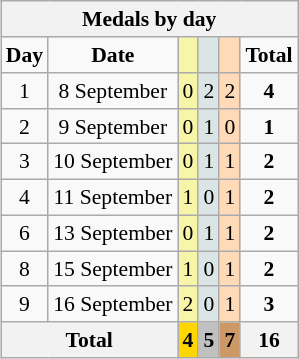<table class="wikitable" style="font-size:90%; float:right">
<tr align=center>
<th colspan=7>Medals by day</th>
</tr>
<tr align=center>
<td><strong>Day</strong></td>
<td><strong>Date</strong></td>
<td style="background:#f7f6a8;"></td>
<td style="background:#dce5e5;"></td>
<td style="background:#ffdab9;"></td>
<td><strong>Total</strong></td>
</tr>
<tr align=center>
<td>1</td>
<td>8 September</td>
<td style="background:#f7f6a8;">0</td>
<td style="background:#dce5e5;">2</td>
<td style="background:#ffdab9;">2</td>
<td><strong>4</strong></td>
</tr>
<tr align=center>
<td>2</td>
<td>9 September</td>
<td style="background:#f7f6a8;">0</td>
<td style="background:#dce5e5;">1</td>
<td style="background:#ffdab9;">0</td>
<td><strong>1</strong></td>
</tr>
<tr align=center>
<td>3</td>
<td>10 September</td>
<td style="background:#f7f6a8;">0</td>
<td style="background:#dce5e5;">1</td>
<td style="background:#ffdab9;">1</td>
<td><strong>2</strong></td>
</tr>
<tr align=center>
<td>4</td>
<td>11 September</td>
<td style="background:#f7f6a8;">1</td>
<td style="background:#dce5e5;">0</td>
<td style="background:#ffdab9;">1</td>
<td><strong>2</strong></td>
</tr>
<tr align=center>
<td>6</td>
<td>13 September</td>
<td style="background:#f7f6a8;">0</td>
<td style="background:#dce5e5;">1</td>
<td style="background:#ffdab9;">1</td>
<td><strong>2</strong></td>
</tr>
<tr align=center>
<td>8</td>
<td>15 September</td>
<td style="background:#f7f6a8;">1</td>
<td style="background:#dce5e5;">0</td>
<td style="background:#ffdab9;">1</td>
<td><strong>2</strong></td>
</tr>
<tr align=center>
<td>9</td>
<td>16 September</td>
<td style="background:#f7f6a8;">2</td>
<td style="background:#dce5e5;">0</td>
<td style="background:#ffdab9;">1</td>
<td><strong>3</strong></td>
</tr>
<tr style="text-align:center">
<th colspan=2>Total</th>
<th style="background:gold">4</th>
<th style="background:silver">5</th>
<th style="background:#c96">7</th>
<th>16</th>
</tr>
</table>
